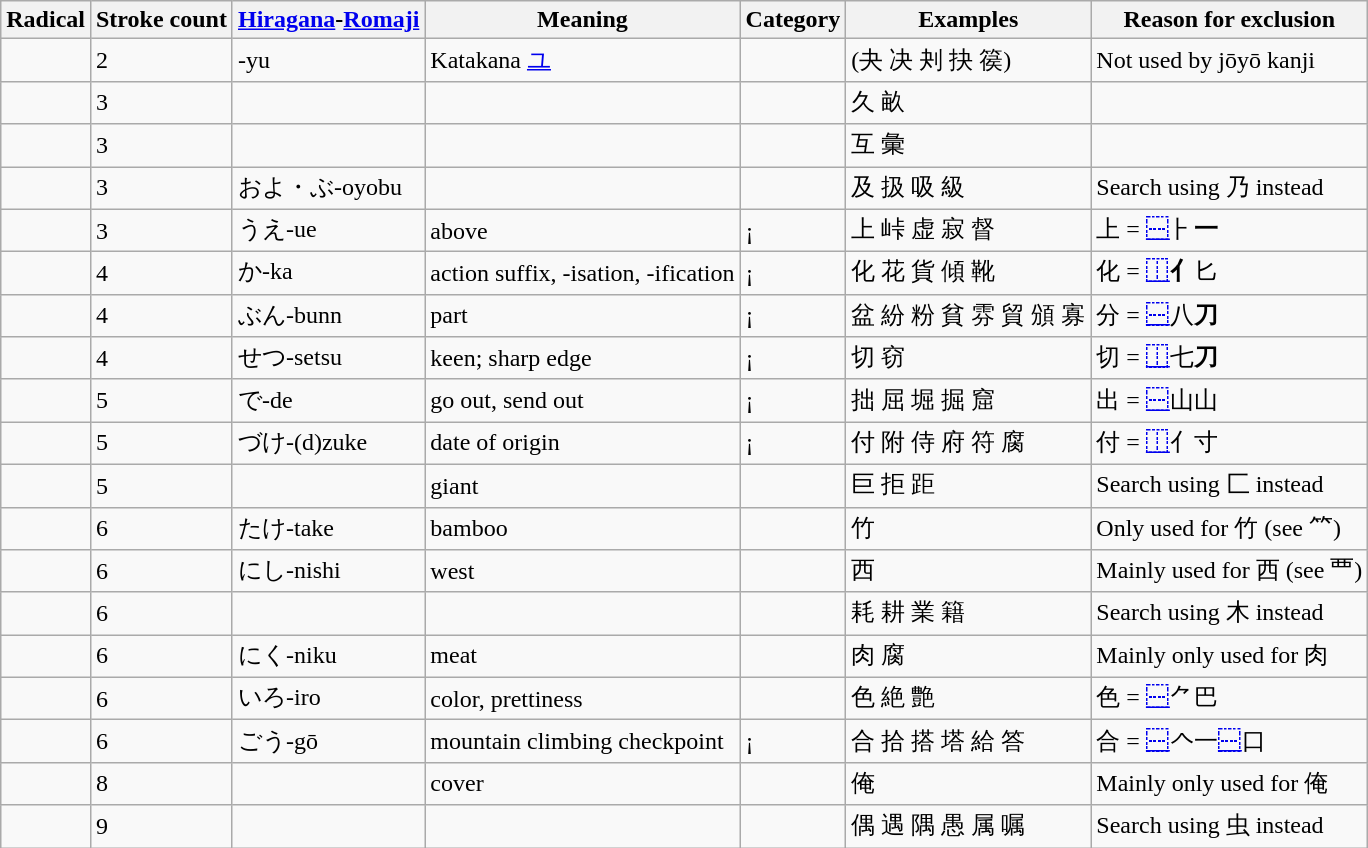<table class="wikitable sortable collapsible collapsed">
<tr>
<th class="unsortable">Radical</th>
<th>Stroke count</th>
<th><a href='#'>Hiragana</a>-<a href='#'>Romaji</a></th>
<th class="unsortable">Meaning</th>
<th>Category</th>
<th class="unsortable">Examples</th>
<th>Reason for exclusion</th>
</tr>
<tr>
<td></td>
<td>2</td>
<td>-yu</td>
<td>Katakana <a href='#'>ユ</a></td>
<td></td>
<td>(夬 决 刔 抉 篌)</td>
<td>Not used by jōyō kanji</td>
</tr>
<tr>
<td></td>
<td>3</td>
<td></td>
<td></td>
<td></td>
<td>久 畝</td>
<td></td>
</tr>
<tr>
<td></td>
<td>3</td>
<td></td>
<td></td>
<td></td>
<td>互 彙</td>
<td></td>
</tr>
<tr>
<td></td>
<td>3</td>
<td>およ・ぶ-oyobu</td>
<td></td>
<td></td>
<td>及 扱 吸 級</td>
<td>Search using 乃 instead</td>
</tr>
<tr>
<td></td>
<td>3</td>
<td>うえ-ue</td>
<td>above</td>
<td>¡</td>
<td>上 峠 虚 寂 督</td>
<td>上 = <a href='#'>⿱</a>⺊<strong>一</strong></td>
</tr>
<tr>
<td></td>
<td>4</td>
<td>か-ka</td>
<td>action suffix, -isation, -ification</td>
<td>¡</td>
<td>化 花 貨 傾 靴</td>
<td>化 = <a href='#'>⿰</a><strong>亻</strong>匕</td>
</tr>
<tr>
<td></td>
<td>4</td>
<td>ぶん-bunn</td>
<td>part</td>
<td>¡</td>
<td>盆 紛 粉 貧 雰 貿 頒 寡</td>
<td>分 = <a href='#'>⿱</a>八<strong>刀</strong></td>
</tr>
<tr>
<td></td>
<td>4</td>
<td>せつ-setsu</td>
<td>keen; sharp edge</td>
<td>¡</td>
<td>切 窃</td>
<td>切 = <a href='#'>⿰</a>七<strong>刀</strong></td>
</tr>
<tr>
<td></td>
<td>5</td>
<td>で-de</td>
<td>go out, send out</td>
<td>¡</td>
<td>拙 屈 堀 掘 窟</td>
<td>出 = <a href='#'>⿱</a>山山</td>
</tr>
<tr>
<td></td>
<td>5</td>
<td>づけ-(d)zuke</td>
<td>date of origin</td>
<td>¡</td>
<td>付 附 侍 府 符 腐</td>
<td>付 = <a href='#'>⿰</a>亻寸</td>
</tr>
<tr>
<td></td>
<td>5</td>
<td></td>
<td>giant</td>
<td></td>
<td>巨 拒 距</td>
<td>Search using 匚 instead</td>
</tr>
<tr>
<td></td>
<td>6</td>
<td>たけ-take</td>
<td>bamboo</td>
<td></td>
<td>竹</td>
<td>Only used for 竹 (see ⺮)</td>
</tr>
<tr>
<td></td>
<td>6</td>
<td>にし-nishi</td>
<td>west</td>
<td></td>
<td>西</td>
<td>Mainly used for 西 (see 覀)</td>
</tr>
<tr>
<td></td>
<td>6</td>
<td></td>
<td></td>
<td></td>
<td>耗 耕 業 籍</td>
<td>Search using 木 instead</td>
</tr>
<tr>
<td></td>
<td>6</td>
<td>にく-niku</td>
<td>meat</td>
<td></td>
<td>肉 腐</td>
<td>Mainly only used for 肉</td>
</tr>
<tr>
<td></td>
<td>6</td>
<td>いろ-iro</td>
<td>color, prettiness</td>
<td></td>
<td>色 絶 艶</td>
<td>色 = <a href='#'>⿱</a>⺈巴</td>
</tr>
<tr>
<td></td>
<td>6</td>
<td>ごう-gō</td>
<td>mountain climbing checkpoint</td>
<td>¡</td>
<td>合 拾 搭 塔 給 答</td>
<td>合 = <a href='#'>⿱</a>𠆢一<a href='#'>⿱</a>口</td>
</tr>
<tr>
<td></td>
<td>8</td>
<td></td>
<td>cover</td>
<td></td>
<td>俺</td>
<td>Mainly only used for 俺</td>
</tr>
<tr>
<td></td>
<td>9</td>
<td></td>
<td></td>
<td></td>
<td>偶 遇 隅 愚 属 嘱</td>
<td>Search using 虫 instead</td>
</tr>
</table>
